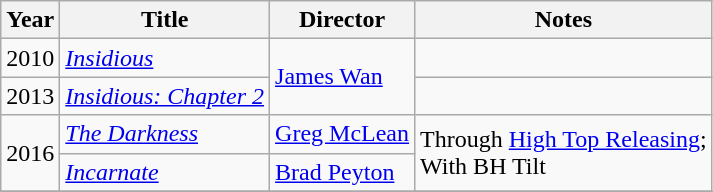<table class="wikitable">
<tr>
<th>Year</th>
<th>Title</th>
<th>Director</th>
<th>Notes</th>
</tr>
<tr>
<td>2010</td>
<td><em><a href='#'>Insidious</a></em></td>
<td rowspan=2><a href='#'>James Wan</a></td>
<td></td>
</tr>
<tr>
<td>2013</td>
<td><em><a href='#'>Insidious: Chapter 2</a></em></td>
<td></td>
</tr>
<tr>
<td rowspan=2>2016</td>
<td><em><a href='#'>The Darkness</a></em></td>
<td><a href='#'>Greg McLean</a></td>
<td rowspan=2>Through <a href='#'>High Top Releasing</a>;<br>With BH Tilt</td>
</tr>
<tr>
<td><em><a href='#'>Incarnate</a></em></td>
<td><a href='#'>Brad Peyton</a></td>
</tr>
<tr>
</tr>
</table>
